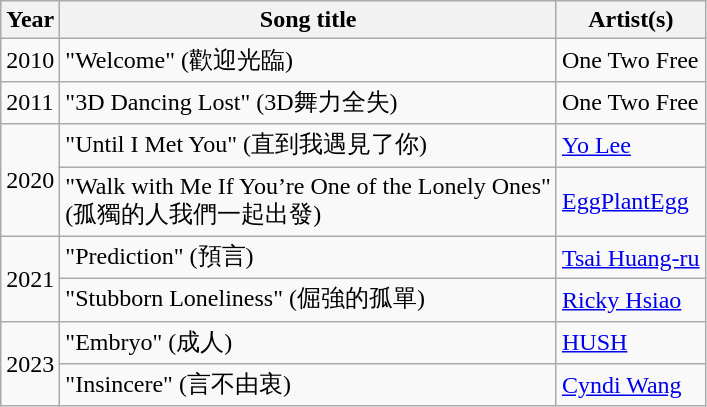<table class="wikitable sortable">
<tr>
<th>Year</th>
<th>Song title</th>
<th>Artist(s)</th>
</tr>
<tr>
<td>2010</td>
<td>"Welcome" (歡迎光臨)</td>
<td>One Two Free</td>
</tr>
<tr>
<td>2011</td>
<td>"3D Dancing Lost" (3D舞力全失)</td>
<td>One Two Free</td>
</tr>
<tr>
<td rowspan="2">2020</td>
<td>"Until I Met You" (直到我遇見了你)</td>
<td><a href='#'>Yo Lee</a></td>
</tr>
<tr>
<td>"Walk with Me If You’re One of the Lonely Ones"<br>(孤獨的人我們一起出發)</td>
<td><a href='#'>EggPlantEgg</a></td>
</tr>
<tr>
<td rowspan="2">2021</td>
<td>"Prediction" (預言)</td>
<td><a href='#'>Tsai Huang-ru</a></td>
</tr>
<tr>
<td>"Stubborn Loneliness" (倔強的孤單)</td>
<td><a href='#'>Ricky Hsiao</a></td>
</tr>
<tr>
<td rowspan="2">2023</td>
<td>"Embryo" (成人)</td>
<td><a href='#'>HUSH</a></td>
</tr>
<tr>
<td>"Insincere" (言不由衷)</td>
<td><a href='#'>Cyndi Wang</a></td>
</tr>
</table>
